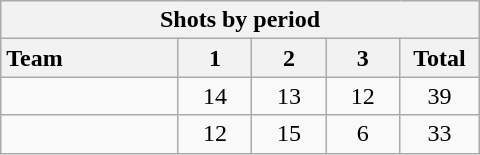<table class="wikitable" style="width:20em;">
<tr>
<th colspan="6">Shots by period</th>
</tr>
<tr>
<th style="width:8em; text-align:left;">Team</th>
<th style="width:3em;">1</th>
<th style="width:3em;">2</th>
<th style="width:3em;">3</th>
<th style="width:3em;">Total</th>
</tr>
<tr style="text-align:center;">
<td style="text-align:left;"></td>
<td>14</td>
<td>13</td>
<td>12</td>
<td>39</td>
</tr>
<tr style="text-align:center;">
<td style="text-align:left;"></td>
<td>12</td>
<td>15</td>
<td>6</td>
<td>33</td>
</tr>
</table>
